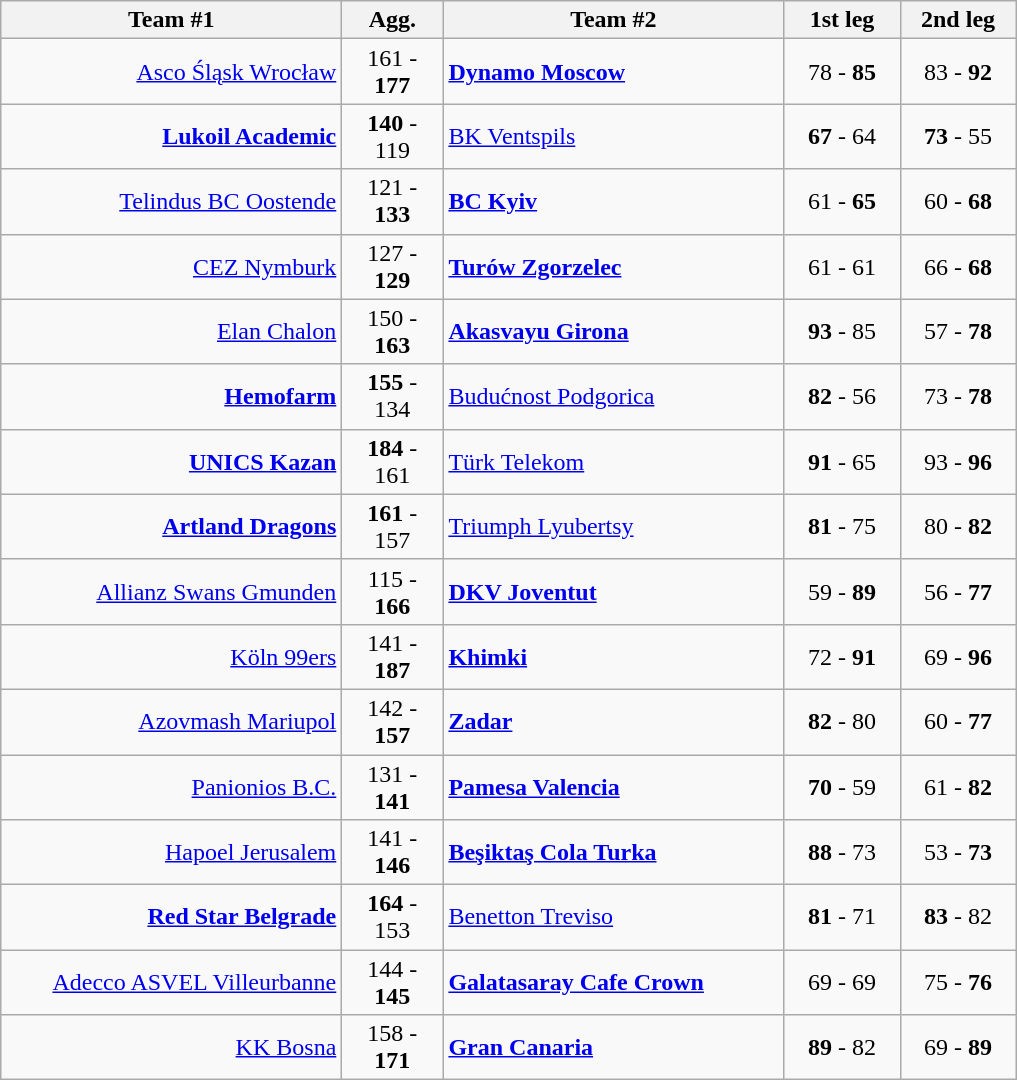<table class=wikitable style="text-align:center">
<tr>
<th width=220>Team #1</th>
<th width=60>Agg.</th>
<th width=220>Team #2</th>
<th width=70>1st leg</th>
<th width=70>2nd leg</th>
</tr>
<tr>
<td align=right><a href='#'>Asco Śląsk Wrocław</a> </td>
<td>161 - <strong>177</strong></td>
<td align=left> <strong><a href='#'>Dynamo Moscow</a></strong></td>
<td>78 - <strong>85</strong></td>
<td>83 - <strong>92</strong></td>
</tr>
<tr>
<td align=right><strong><a href='#'>Lukoil Academic</a></strong> </td>
<td><strong>140</strong> - 119</td>
<td align=left> <a href='#'>BK Ventspils</a></td>
<td><strong>67</strong> - 64</td>
<td><strong>73</strong> - 55</td>
</tr>
<tr>
<td align=right><a href='#'>Telindus BC Oostende</a> </td>
<td>121 - <strong>133</strong></td>
<td align=left> <strong><a href='#'>BC Kyiv</a></strong></td>
<td>61 - <strong>65</strong></td>
<td>60 - <strong>68</strong></td>
</tr>
<tr>
<td align=right><a href='#'>CEZ Nymburk</a> </td>
<td>127 - <strong>129</strong></td>
<td align=left> <strong><a href='#'>Turów Zgorzelec</a></strong></td>
<td>61 - 61</td>
<td>66 - <strong>68</strong></td>
</tr>
<tr>
<td align=right><a href='#'>Elan Chalon</a> </td>
<td>150 - <strong>163</strong></td>
<td align=left> <strong><a href='#'>Akasvayu Girona</a></strong></td>
<td><strong>93</strong> - 85</td>
<td>57 - <strong>78</strong></td>
</tr>
<tr>
<td align=right><strong><a href='#'>Hemofarm</a></strong> </td>
<td><strong>155</strong> - 134</td>
<td align=left> <a href='#'>Budućnost Podgorica</a></td>
<td><strong>82</strong> - 56</td>
<td>73 - <strong>78</strong></td>
</tr>
<tr>
<td align=right><strong><a href='#'>UNICS Kazan</a></strong> </td>
<td><strong>184</strong> - 161</td>
<td align=left> <a href='#'>Türk Telekom</a></td>
<td><strong>91</strong> - 65</td>
<td>93 - <strong>96</strong></td>
</tr>
<tr>
<td align=right><strong><a href='#'>Artland Dragons</a> </strong></td>
<td><strong>161</strong> - 157</td>
<td align=left> <a href='#'>Triumph Lyubertsy</a></td>
<td><strong>81</strong> - 75</td>
<td>80 - <strong>82</strong></td>
</tr>
<tr>
<td align=right><a href='#'>Allianz Swans Gmunden</a> </td>
<td>115 - <strong>166</strong></td>
<td align=left> <strong><a href='#'>DKV Joventut</a></strong></td>
<td>59 - <strong>89</strong></td>
<td>56 - <strong>77</strong></td>
</tr>
<tr>
<td align=right><a href='#'>Köln 99ers</a> </td>
<td>141 - <strong>187</strong></td>
<td align=left><strong> <a href='#'>Khimki</a></strong></td>
<td>72 - <strong>91</strong></td>
<td>69 - <strong>96</strong></td>
</tr>
<tr>
<td align=right><a href='#'>Azovmash Mariupol</a> </td>
<td>142 - <strong>157</strong></td>
<td align=left> <strong><a href='#'>Zadar</a></strong></td>
<td><strong>82</strong> - 80</td>
<td>60 - <strong>77</strong></td>
</tr>
<tr>
<td align=right><a href='#'>Panionios B.C.</a> </td>
<td>131 - <strong>141</strong></td>
<td align=left> <strong><a href='#'>Pamesa Valencia</a></strong></td>
<td><strong>70</strong> - 59</td>
<td>61 - <strong>82</strong></td>
</tr>
<tr>
<td align=right><a href='#'>Hapoel Jerusalem</a> </td>
<td>141 - <strong>146</strong></td>
<td align=left> <strong><a href='#'>Beşiktaş Cola Turka</a></strong></td>
<td><strong>88</strong> - 73</td>
<td>53 - <strong>73</strong></td>
</tr>
<tr>
<td align=right><strong><a href='#'>Red Star Belgrade</a></strong> </td>
<td><strong>164</strong> - 153</td>
<td align=left> <a href='#'>Benetton Treviso</a></td>
<td><strong>81</strong> - 71</td>
<td><strong>83</strong> - 82</td>
</tr>
<tr>
<td align=right><a href='#'>Adecco ASVEL Villeurbanne</a> </td>
<td>144 - <strong>145</strong></td>
<td align=left> <strong><a href='#'>Galatasaray Cafe Crown</a></strong></td>
<td>69 - 69</td>
<td>75 - <strong>76</strong></td>
</tr>
<tr>
<td align=right><a href='#'>KK Bosna</a> </td>
<td>158 - <strong>171</strong></td>
<td align=left> <strong><a href='#'>Gran Canaria</a></strong></td>
<td><strong>89</strong> - 82</td>
<td>69 - <strong>89</strong></td>
</tr>
</table>
